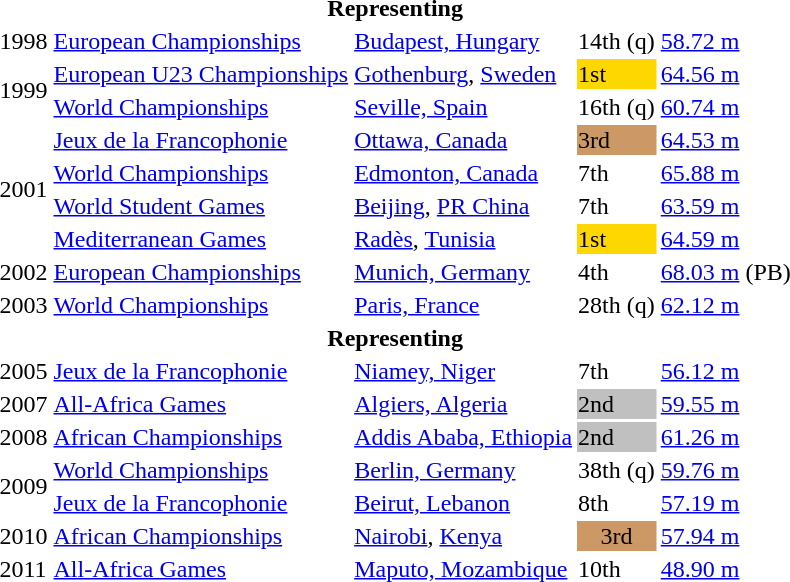<table>
<tr>
<th colspan="5">Representing </th>
</tr>
<tr>
<td>1998</td>
<td><a href='#'>European Championships</a></td>
<td><a href='#'>Budapest, Hungary</a></td>
<td>14th (q)</td>
<td><a href='#'>58.72 m</a></td>
</tr>
<tr>
<td rowspan=2>1999</td>
<td><a href='#'>European U23 Championships</a></td>
<td><a href='#'>Gothenburg</a>, <a href='#'>Sweden</a></td>
<td bgcolor="gold">1st</td>
<td><a href='#'>64.56 m</a></td>
</tr>
<tr>
<td><a href='#'>World Championships</a></td>
<td><a href='#'>Seville, Spain</a></td>
<td>16th (q)</td>
<td><a href='#'>60.74 m</a></td>
</tr>
<tr>
<td rowspan=4>2001</td>
<td><a href='#'>Jeux de la Francophonie</a></td>
<td><a href='#'>Ottawa, Canada</a></td>
<td bgcolor=cc9966>3rd</td>
<td><a href='#'>64.53 m</a></td>
</tr>
<tr>
<td><a href='#'>World Championships</a></td>
<td><a href='#'>Edmonton, Canada</a></td>
<td>7th</td>
<td><a href='#'>65.88 m</a></td>
</tr>
<tr>
<td><a href='#'>World Student Games</a></td>
<td><a href='#'>Beijing</a>, <a href='#'>PR China</a></td>
<td>7th</td>
<td><a href='#'>63.59 m</a></td>
</tr>
<tr>
<td><a href='#'>Mediterranean Games</a></td>
<td><a href='#'>Radès</a>, <a href='#'>Tunisia</a></td>
<td bgcolor="gold">1st</td>
<td><a href='#'>64.59 m</a></td>
</tr>
<tr>
<td>2002</td>
<td><a href='#'>European Championships</a></td>
<td><a href='#'>Munich, Germany</a></td>
<td>4th</td>
<td><a href='#'>68.03 m</a> (PB)</td>
</tr>
<tr>
<td>2003</td>
<td><a href='#'>World Championships</a></td>
<td><a href='#'>Paris, France</a></td>
<td>28th (q)</td>
<td><a href='#'>62.12 m</a></td>
</tr>
<tr>
<th colspan="5">Representing </th>
</tr>
<tr>
<td>2005</td>
<td><a href='#'>Jeux de la Francophonie</a></td>
<td><a href='#'>Niamey, Niger</a></td>
<td>7th</td>
<td><a href='#'>56.12 m</a></td>
</tr>
<tr>
<td>2007</td>
<td><a href='#'>All-Africa Games</a></td>
<td><a href='#'>Algiers, Algeria</a></td>
<td bgcolor="silver">2nd</td>
<td><a href='#'>59.55 m</a></td>
</tr>
<tr>
<td>2008</td>
<td><a href='#'>African Championships</a></td>
<td><a href='#'>Addis Ababa, Ethiopia</a></td>
<td bgcolor="silver">2nd</td>
<td><a href='#'>61.26 m</a></td>
</tr>
<tr>
<td rowspan=2>2009</td>
<td><a href='#'>World Championships</a></td>
<td><a href='#'>Berlin, Germany</a></td>
<td>38th (q)</td>
<td><a href='#'>59.76 m</a></td>
</tr>
<tr>
<td><a href='#'>Jeux de la Francophonie</a></td>
<td><a href='#'>Beirut, Lebanon</a></td>
<td>8th</td>
<td><a href='#'>57.19 m</a></td>
</tr>
<tr>
<td>2010</td>
<td><a href='#'>African Championships</a></td>
<td><a href='#'>Nairobi</a>, <a href='#'>Kenya</a></td>
<td bgcolor="cc9966" align="center">3rd</td>
<td><a href='#'>57.94 m</a></td>
</tr>
<tr>
<td>2011</td>
<td><a href='#'>All-Africa Games</a></td>
<td><a href='#'>Maputo, Mozambique</a></td>
<td>10th</td>
<td><a href='#'>48.90 m</a></td>
</tr>
</table>
